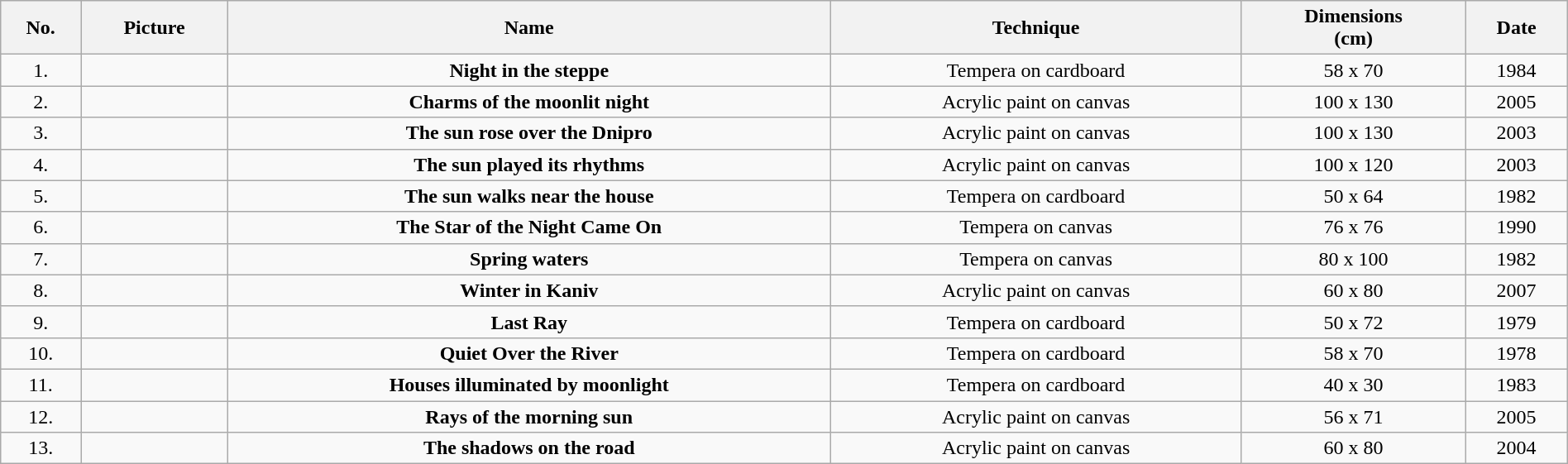<table class="wikitable" style="width:100%; text-align:center;">
<tr>
<th class="unsortable">No.</th>
<th>Picture</th>
<th>Name</th>
<th>Technique</th>
<th>Dimensions<br> (cm)</th>
<th>Date</th>
</tr>
<tr align="center">
<td>1.</td>
<td></td>
<td><strong>Night in the steppe</strong></td>
<td>Tempera on cardboard</td>
<td>58 х 70</td>
<td>1984</td>
</tr>
<tr align="center">
<td>2.</td>
<td></td>
<td><strong>Charms of the moonlit night</strong></td>
<td>Acrylic paint on canvas</td>
<td>100 х 130</td>
<td>2005</td>
</tr>
<tr align="center">
<td>3.</td>
<td></td>
<td><strong>The sun rose over the Dnipro</strong></td>
<td>Acrylic paint on canvas</td>
<td>100 х 130</td>
<td>2003</td>
</tr>
<tr align="center">
<td>4.</td>
<td></td>
<td><strong>The sun played its rhythms</strong></td>
<td>Acrylic paint on canvas</td>
<td>100 х 120</td>
<td>2003</td>
</tr>
<tr align="center">
<td>5.</td>
<td></td>
<td><strong>The sun walks near the house</strong></td>
<td>Tempera on cardboard</td>
<td>50 х 64</td>
<td>1982</td>
</tr>
<tr align="center">
<td>6.</td>
<td></td>
<td><strong>The Star of the Night Came On</strong></td>
<td>Tempera on canvas</td>
<td>76 х 76</td>
<td>1990</td>
</tr>
<tr align="center">
<td>7.</td>
<td></td>
<td><strong>Spring waters</strong></td>
<td>Tempera on canvas</td>
<td>80 х 100</td>
<td>1982</td>
</tr>
<tr align="center">
<td>8.</td>
<td></td>
<td><strong>Winter in Kaniv</strong></td>
<td>Acrylic paint on canvas</td>
<td>60 х 80</td>
<td>2007</td>
</tr>
<tr align="center">
<td>9.</td>
<td></td>
<td><strong>Last Ray</strong></td>
<td>Tempera on cardboard</td>
<td>50 х 72</td>
<td>1979</td>
</tr>
<tr align="center">
<td>10.</td>
<td></td>
<td><strong>Quiet Over the River</strong></td>
<td>Tempera on cardboard</td>
<td>58 х 70</td>
<td>1978</td>
</tr>
<tr align="center">
<td>11.</td>
<td></td>
<td><strong>Houses illuminated by moonlight</strong></td>
<td>Tempera on cardboard</td>
<td>40 х 30</td>
<td>1983</td>
</tr>
<tr align="center">
<td>12.</td>
<td></td>
<td><strong>Rays of the morning sun</strong></td>
<td>Acrylic paint on canvas</td>
<td>56 х 71</td>
<td>2005</td>
</tr>
<tr align="center">
<td>13.</td>
<td></td>
<td><strong>The shadows on the road</strong></td>
<td>Acrylic paint on canvas</td>
<td>60 х 80</td>
<td>2004</td>
</tr>
</table>
